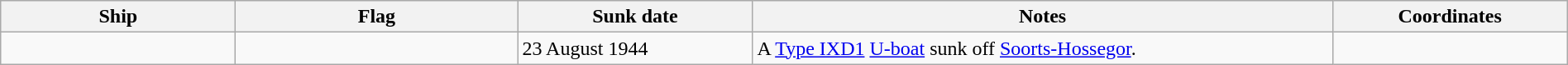<table class=wikitable | style = "width:100%">
<tr>
<th style="width:15%">Ship</th>
<th style="width:18%">Flag</th>
<th style="width:15%">Sunk date</th>
<th style="width:37%">Notes</th>
<th style="width:15%">Coordinates</th>
</tr>
<tr>
<td></td>
<td></td>
<td>23 August 1944</td>
<td>A <a href='#'>Type IXD1</a> <a href='#'>U-boat</a> sunk off <a href='#'>Soorts-Hossegor</a>.</td>
<td></td>
</tr>
</table>
